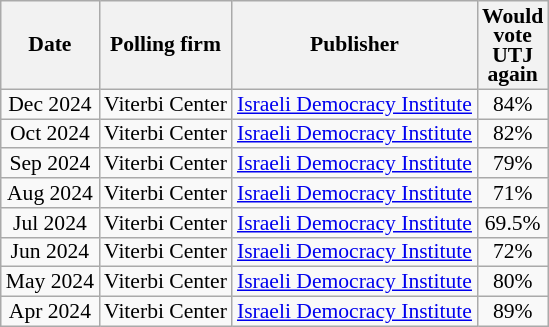<table class="wikitable sortable" style="text-align:center; font-size:90%; line-height:13px">
<tr>
<th>Date</th>
<th>Polling firm</th>
<th>Publisher</th>
<th>Would<br>vote<br>UTJ<br>again</th>
</tr>
<tr>
<td data-sort-value=2024-12>Dec 2024</td>
<td>Viterbi Center</td>
<td><a href='#'>Israeli Democracy Institute</a></td>
<td>84%</td>
</tr>
<tr>
<td data-sort-value=2024-10>Oct 2024</td>
<td>Viterbi Center</td>
<td><a href='#'>Israeli Democracy Institute</a></td>
<td>82%</td>
</tr>
<tr>
<td data-sort-value=2024-09>Sep 2024</td>
<td>Viterbi Center</td>
<td><a href='#'>Israeli Democracy Institute</a></td>
<td>79%</td>
</tr>
<tr>
<td data-sort-value=2024-08>Aug 2024</td>
<td>Viterbi Center</td>
<td><a href='#'>Israeli Democracy Institute</a></td>
<td>71%</td>
</tr>
<tr>
<td data-sort-value=2024-07>Jul 2024</td>
<td>Viterbi Center</td>
<td><a href='#'>Israeli Democracy Institute</a></td>
<td>69.5%</td>
</tr>
<tr>
<td data-sort-value=2024-06>Jun 2024</td>
<td>Viterbi Center</td>
<td><a href='#'>Israeli Democracy Institute</a></td>
<td>72%</td>
</tr>
<tr>
<td data-sort-value=2024-05>May 2024</td>
<td>Viterbi Center</td>
<td><a href='#'>Israeli Democracy Institute</a></td>
<td>80%</td>
</tr>
<tr>
<td data-sort-value=2024-04>Apr 2024</td>
<td>Viterbi Center</td>
<td><a href='#'>Israeli Democracy Institute</a></td>
<td>89%</td>
</tr>
</table>
